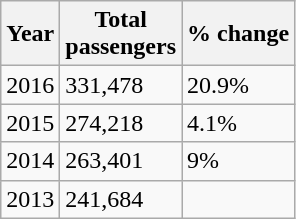<table class="wikitable sortable">
<tr>
<th>Year</th>
<th>Total<br>passengers</th>
<th>% change</th>
</tr>
<tr>
<td>2016</td>
<td>331,478</td>
<td> 20.9%</td>
</tr>
<tr>
<td>2015</td>
<td>274,218</td>
<td> 4.1%</td>
</tr>
<tr>
<td>2014</td>
<td>263,401</td>
<td> 9%</td>
</tr>
<tr>
<td>2013</td>
<td>241,684</td>
<td></td>
</tr>
</table>
